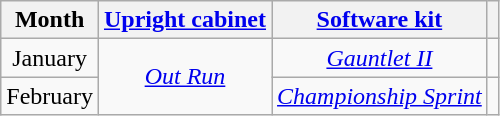<table class="wikitable sortable" style="text-align:center">
<tr>
<th>Month</th>
<th><a href='#'>Upright cabinet</a></th>
<th><a href='#'>Software kit</a></th>
<th class="unsortable"></th>
</tr>
<tr>
<td>January</td>
<td rowspan="2"><em><a href='#'>Out Run</a></em></td>
<td><em><a href='#'>Gauntlet II</a></em></td>
<td></td>
</tr>
<tr>
<td>February</td>
<td><em><a href='#'>Championship Sprint</a></em></td>
<td></td>
</tr>
</table>
